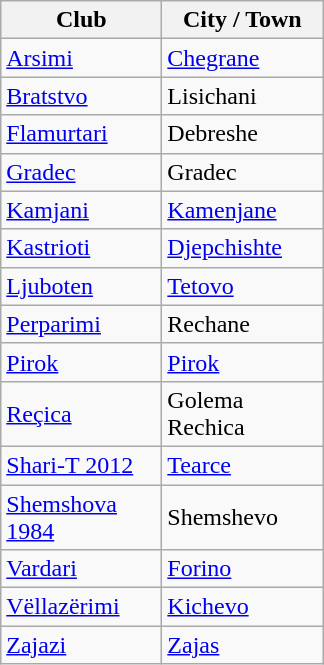<table class="wikitable sortable">
<tr>
<th width="100px">Club</th>
<th width="100px">City / Town</th>
</tr>
<tr>
<td><a href='#'>Arsimi</a></td>
<td><a href='#'>Chegrane</a></td>
</tr>
<tr>
<td><a href='#'>Bratstvo</a></td>
<td>Lisichani</td>
</tr>
<tr>
<td><a href='#'>Flamurtari</a></td>
<td>Debreshe</td>
</tr>
<tr>
<td><a href='#'>Gradec</a></td>
<td>Gradec</td>
</tr>
<tr>
<td><a href='#'>Kamjani</a></td>
<td><a href='#'>Kamenjane</a></td>
</tr>
<tr>
<td><a href='#'>Kastrioti</a></td>
<td><a href='#'>Djepchishte</a></td>
</tr>
<tr>
<td><a href='#'>Ljuboten</a></td>
<td><a href='#'>Tetovo</a></td>
</tr>
<tr>
<td><a href='#'>Perparimi</a></td>
<td>Rechane</td>
</tr>
<tr>
<td><a href='#'>Pirok</a></td>
<td><a href='#'>Pirok</a></td>
</tr>
<tr>
<td><a href='#'>Reçica</a></td>
<td>Golema Rechica</td>
</tr>
<tr>
<td><a href='#'>Shari-T 2012</a></td>
<td><a href='#'>Tearce</a></td>
</tr>
<tr>
<td><a href='#'>Shemshova 1984</a></td>
<td>Shemshevo</td>
</tr>
<tr>
<td><a href='#'>Vardari</a></td>
<td><a href='#'>Forino</a></td>
</tr>
<tr>
<td><a href='#'>Vëllazërimi</a></td>
<td><a href='#'>Kichevo</a></td>
</tr>
<tr>
<td><a href='#'>Zajazi</a></td>
<td><a href='#'>Zajas</a></td>
</tr>
</table>
